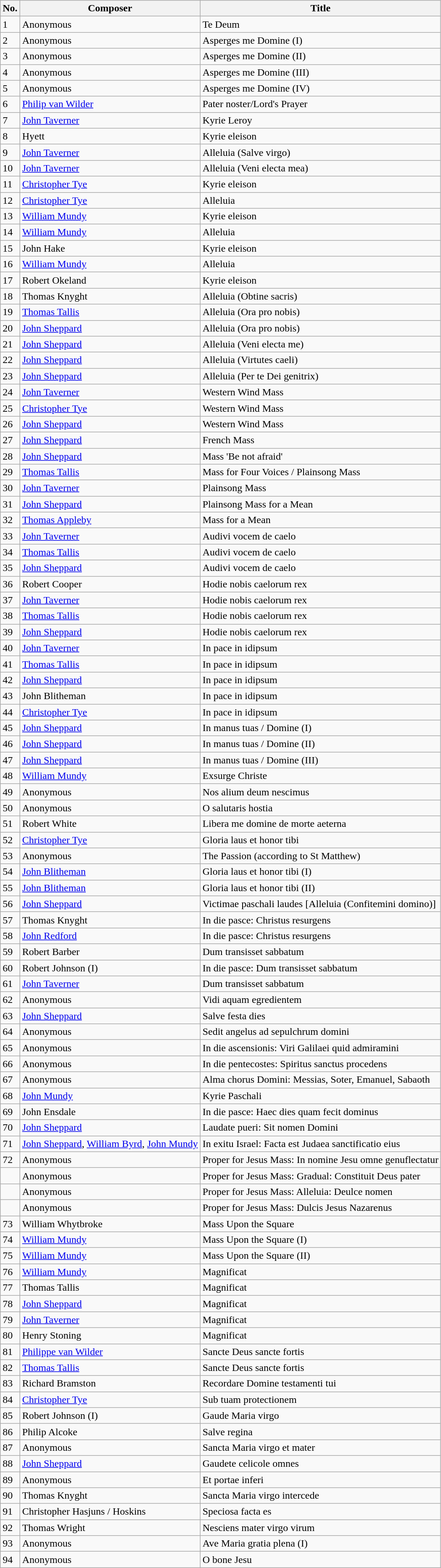<table class="wikitable">
<tr>
<th>No.</th>
<th>Composer</th>
<th>Title</th>
</tr>
<tr>
<td>1</td>
<td>Anonymous</td>
<td>Te Deum</td>
</tr>
<tr>
<td>2</td>
<td>Anonymous</td>
<td>Asperges me Domine (I)</td>
</tr>
<tr>
<td>3</td>
<td>Anonymous</td>
<td>Asperges me Domine (II)</td>
</tr>
<tr>
<td>4</td>
<td>Anonymous</td>
<td>Asperges me Domine (III)</td>
</tr>
<tr>
<td>5</td>
<td>Anonymous</td>
<td>Asperges me Domine (IV)</td>
</tr>
<tr>
<td>6</td>
<td><a href='#'>Philip van Wilder</a></td>
<td>Pater noster/Lord's Prayer</td>
</tr>
<tr>
<td>7</td>
<td><a href='#'>John Taverner</a></td>
<td>Kyrie Leroy</td>
</tr>
<tr>
<td>8</td>
<td>Hyett</td>
<td>Kyrie eleison</td>
</tr>
<tr>
<td>9</td>
<td><a href='#'>John Taverner</a></td>
<td>Alleluia (Salve virgo)</td>
</tr>
<tr>
<td>10</td>
<td><a href='#'>John Taverner</a></td>
<td>Alleluia (Veni electa mea)</td>
</tr>
<tr>
<td>11</td>
<td><a href='#'>Christopher Tye</a></td>
<td>Kyrie eleison</td>
</tr>
<tr>
<td>12</td>
<td><a href='#'>Christopher Tye</a></td>
<td>Alleluia</td>
</tr>
<tr>
<td>13</td>
<td><a href='#'>William Mundy</a></td>
<td>Kyrie eleison</td>
</tr>
<tr>
<td>14</td>
<td><a href='#'>William Mundy</a></td>
<td>Alleluia</td>
</tr>
<tr>
<td>15</td>
<td>John Hake</td>
<td>Kyrie eleison</td>
</tr>
<tr>
<td>16</td>
<td><a href='#'>William Mundy</a></td>
<td>Alleluia</td>
</tr>
<tr>
<td>17</td>
<td>Robert Okeland</td>
<td>Kyrie eleison</td>
</tr>
<tr>
<td>18</td>
<td>Thomas Knyght</td>
<td>Alleluia (Obtine sacris)</td>
</tr>
<tr>
<td>19</td>
<td><a href='#'>Thomas Tallis</a></td>
<td>Alleluia (Ora pro nobis)</td>
</tr>
<tr>
<td>20</td>
<td><a href='#'>John Sheppard</a></td>
<td>Alleluia (Ora pro nobis)</td>
</tr>
<tr>
<td>21</td>
<td><a href='#'>John Sheppard</a></td>
<td>Alleluia (Veni electa me)</td>
</tr>
<tr>
<td>22</td>
<td><a href='#'>John Sheppard</a></td>
<td>Alleluia (Virtutes caeli)</td>
</tr>
<tr>
<td>23</td>
<td><a href='#'>John Sheppard</a></td>
<td>Alleluia (Per te Dei genitrix)</td>
</tr>
<tr>
<td>24</td>
<td><a href='#'>John Taverner</a></td>
<td>Western Wind Mass</td>
</tr>
<tr>
<td>25</td>
<td><a href='#'>Christopher Tye</a></td>
<td>Western Wind Mass</td>
</tr>
<tr>
<td>26</td>
<td><a href='#'>John Sheppard</a></td>
<td>Western Wind Mass</td>
</tr>
<tr>
<td>27</td>
<td><a href='#'>John Sheppard</a></td>
<td>French Mass</td>
</tr>
<tr>
<td>28</td>
<td><a href='#'>John Sheppard</a></td>
<td>Mass 'Be not afraid'</td>
</tr>
<tr>
<td>29</td>
<td><a href='#'>Thomas Tallis</a></td>
<td>Mass for Four Voices  / Plainsong Mass</td>
</tr>
<tr>
<td>30</td>
<td><a href='#'>John Taverner</a></td>
<td>Plainsong Mass</td>
</tr>
<tr>
<td>31</td>
<td><a href='#'>John Sheppard</a></td>
<td>Plainsong Mass for a Mean</td>
</tr>
<tr>
<td>32</td>
<td><a href='#'>Thomas Appleby</a></td>
<td>Mass for a Mean</td>
</tr>
<tr>
<td>33</td>
<td><a href='#'>John Taverner</a></td>
<td>Audivi vocem de caelo</td>
</tr>
<tr>
<td>34</td>
<td><a href='#'>Thomas Tallis</a></td>
<td>Audivi vocem de caelo</td>
</tr>
<tr>
<td>35</td>
<td><a href='#'>John Sheppard</a></td>
<td>Audivi vocem de caelo</td>
</tr>
<tr>
<td>36</td>
<td>Robert Cooper</td>
<td>Hodie nobis caelorum rex</td>
</tr>
<tr>
<td>37</td>
<td><a href='#'>John Taverner</a></td>
<td>Hodie nobis caelorum rex</td>
</tr>
<tr>
<td>38</td>
<td><a href='#'>Thomas Tallis</a></td>
<td>Hodie nobis caelorum rex</td>
</tr>
<tr>
<td>39</td>
<td><a href='#'>John Sheppard</a></td>
<td>Hodie nobis caelorum rex</td>
</tr>
<tr>
<td>40</td>
<td><a href='#'>John Taverner</a></td>
<td>In pace in idipsum</td>
</tr>
<tr>
<td>41</td>
<td><a href='#'>Thomas Tallis</a></td>
<td>In pace in idipsum</td>
</tr>
<tr>
<td>42</td>
<td><a href='#'>John Sheppard</a></td>
<td>In pace in idipsum</td>
</tr>
<tr>
<td>43</td>
<td>John Blitheman</td>
<td>In pace in idipsum</td>
</tr>
<tr>
<td>44</td>
<td><a href='#'>Christopher Tye</a></td>
<td>In pace in idipsum</td>
</tr>
<tr>
<td>45</td>
<td><a href='#'>John Sheppard</a></td>
<td>In manus tuas / Domine (I)</td>
</tr>
<tr>
<td>46</td>
<td><a href='#'>John Sheppard</a></td>
<td>In manus tuas / Domine (II)</td>
</tr>
<tr>
<td>47</td>
<td><a href='#'>John Sheppard</a></td>
<td>In manus tuas / Domine (III)</td>
</tr>
<tr>
<td>48</td>
<td><a href='#'>William Mundy</a></td>
<td>Exsurge Christe</td>
</tr>
<tr>
<td>49</td>
<td>Anonymous</td>
<td>Nos alium deum nescimus</td>
</tr>
<tr>
<td>50</td>
<td>Anonymous</td>
<td>O salutaris hostia</td>
</tr>
<tr>
<td>51</td>
<td>Robert White</td>
<td>Libera me domine de morte aeterna</td>
</tr>
<tr>
<td>52</td>
<td><a href='#'>Christopher Tye</a></td>
<td>Gloria laus et honor tibi</td>
</tr>
<tr>
<td>53</td>
<td>Anonymous</td>
<td>The Passion (according to St Matthew)</td>
</tr>
<tr>
<td>54</td>
<td><a href='#'>John Blitheman</a></td>
<td>Gloria laus et honor tibi (I)</td>
</tr>
<tr>
<td>55</td>
<td><a href='#'>John Blitheman</a></td>
<td>Gloria laus et honor tibi (II)</td>
</tr>
<tr>
<td>56</td>
<td><a href='#'>John Sheppard</a></td>
<td>Victimae paschali laudes [Alleluia (Confitemini domino)]</td>
</tr>
<tr>
<td>57</td>
<td>Thomas Knyght</td>
<td>In die pasce: Christus resurgens</td>
</tr>
<tr>
<td>58</td>
<td><a href='#'>John Redford</a></td>
<td>In die pasce: Christus resurgens</td>
</tr>
<tr>
<td>59</td>
<td>Robert Barber</td>
<td>Dum transisset sabbatum</td>
</tr>
<tr>
<td>60</td>
<td>Robert Johnson (I)</td>
<td>In die pasce: Dum transisset sabbatum</td>
</tr>
<tr>
<td>61</td>
<td><a href='#'>John Taverner</a></td>
<td>Dum transisset sabbatum</td>
</tr>
<tr>
<td>62</td>
<td>Anonymous</td>
<td>Vidi aquam egredientem</td>
</tr>
<tr>
<td>63</td>
<td><a href='#'>John Sheppard</a></td>
<td>Salve festa dies</td>
</tr>
<tr>
<td>64</td>
<td>Anonymous</td>
<td>Sedit angelus ad sepulchrum domini</td>
</tr>
<tr>
<td>65</td>
<td>Anonymous</td>
<td>In die ascensionis: Viri Galilaei quid admiramini</td>
</tr>
<tr>
<td>66</td>
<td>Anonymous</td>
<td>In die pentecostes: Spiritus sanctus procedens</td>
</tr>
<tr>
<td>67</td>
<td>Anonymous</td>
<td>Alma chorus Domini: Messias, Soter, Emanuel, Sabaoth</td>
</tr>
<tr>
<td>68</td>
<td><a href='#'>John Mundy</a></td>
<td>Kyrie Paschali</td>
</tr>
<tr>
<td>69</td>
<td>John Ensdale</td>
<td>In die pasce: Haec dies quam fecit dominus</td>
</tr>
<tr>
<td>70</td>
<td><a href='#'>John Sheppard</a></td>
<td>Laudate pueri: Sit nomen Domini</td>
</tr>
<tr>
<td>71</td>
<td><a href='#'>John Sheppard</a>, <a href='#'>William Byrd</a>, <a href='#'>John Mundy</a></td>
<td>In exitu Israel: Facta est Judaea sanctificatio eius</td>
</tr>
<tr>
<td>72</td>
<td>Anonymous</td>
<td>Proper for Jesus Mass: In nomine Jesu omne genuflectatur</td>
</tr>
<tr>
<td></td>
<td>Anonymous</td>
<td>Proper for Jesus Mass: Gradual: Constituit Deus pater</td>
</tr>
<tr>
<td></td>
<td>Anonymous</td>
<td>Proper for Jesus Mass: Alleluia: Deulce nomen</td>
</tr>
<tr>
<td></td>
<td>Anonymous</td>
<td>Proper for Jesus Mass: Dulcis Jesus Nazarenus</td>
</tr>
<tr>
<td>73</td>
<td>William Whytbroke</td>
<td>Mass Upon the Square</td>
</tr>
<tr>
<td>74</td>
<td><a href='#'>William Mundy</a></td>
<td>Mass Upon the Square (I)</td>
</tr>
<tr>
<td>75</td>
<td><a href='#'>William Mundy</a></td>
<td>Mass Upon the Square (II)</td>
</tr>
<tr>
<td>76</td>
<td><a href='#'>William  Mundy</a></td>
<td>Magnificat</td>
</tr>
<tr>
<td>77</td>
<td>Thomas Tallis</td>
<td>Magnificat</td>
</tr>
<tr>
<td>78</td>
<td><a href='#'>John Sheppard</a></td>
<td>Magnificat</td>
</tr>
<tr>
<td>79</td>
<td><a href='#'>John Taverner</a></td>
<td>Magnificat</td>
</tr>
<tr>
<td>80</td>
<td>Henry Stoning</td>
<td>Magnificat</td>
</tr>
<tr>
<td>81</td>
<td><a href='#'>Philippe van Wilder</a></td>
<td>Sancte Deus sancte fortis</td>
</tr>
<tr>
<td>82</td>
<td><a href='#'>Thomas Tallis</a></td>
<td>Sancte Deus sancte fortis</td>
</tr>
<tr>
<td>83</td>
<td>Richard Bramston</td>
<td>Recordare Domine testamenti tui</td>
</tr>
<tr>
<td>84</td>
<td><a href='#'>Christopher Tye</a></td>
<td>Sub tuam protectionem</td>
</tr>
<tr>
<td>85</td>
<td>Robert Johnson (I)</td>
<td>Gaude Maria virgo</td>
</tr>
<tr>
<td>86</td>
<td>Philip Alcoke</td>
<td>Salve regina</td>
</tr>
<tr>
<td>87</td>
<td>Anonymous</td>
<td>Sancta Maria virgo et mater</td>
</tr>
<tr>
<td>88</td>
<td><a href='#'>John Sheppard</a></td>
<td>Gaudete celicole omnes</td>
</tr>
<tr>
<td>89</td>
<td>Anonymous</td>
<td>Et portae inferi</td>
</tr>
<tr>
<td>90</td>
<td>Thomas Knyght</td>
<td>Sancta Maria virgo intercede</td>
</tr>
<tr>
<td>91</td>
<td>Christopher Hasjuns / Hoskins</td>
<td>Speciosa facta es</td>
</tr>
<tr>
<td>92</td>
<td>Thomas Wright</td>
<td>Nesciens mater virgo virum</td>
</tr>
<tr>
<td>93</td>
<td>Anonymous</td>
<td>Ave Maria gratia plena (I)</td>
</tr>
<tr>
<td>94</td>
<td>Anonymous</td>
<td>O bone Jesu</td>
</tr>
</table>
